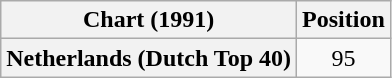<table class="wikitable plainrowheaders" style="text-align:center">
<tr>
<th>Chart (1991)</th>
<th>Position</th>
</tr>
<tr>
<th scope="row">Netherlands (Dutch Top 40)</th>
<td>95</td>
</tr>
</table>
